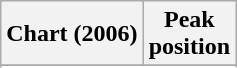<table class="wikitable sortable plainrowheaders">
<tr>
<th>Chart (2006)</th>
<th>Peak<br>position</th>
</tr>
<tr>
</tr>
<tr>
</tr>
</table>
